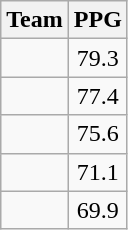<table class=wikitable>
<tr>
<th>Team</th>
<th>PPG</th>
</tr>
<tr>
<td></td>
<td align=center>79.3</td>
</tr>
<tr>
<td></td>
<td align=center>77.4</td>
</tr>
<tr>
<td></td>
<td align=center>75.6</td>
</tr>
<tr>
<td></td>
<td align=center>71.1</td>
</tr>
<tr>
<td></td>
<td align=center>69.9</td>
</tr>
</table>
